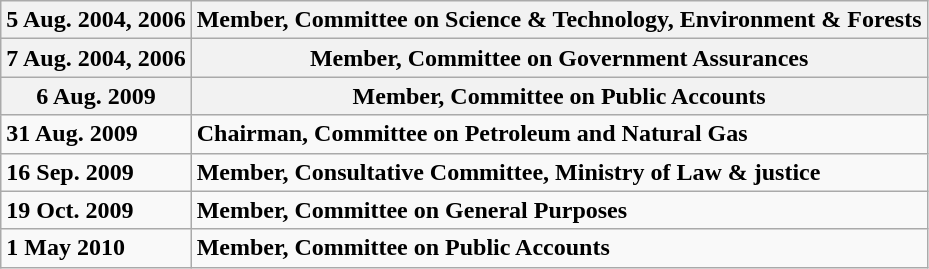<table class="wikitable">
<tr>
<th><strong>5 Aug. 2004, 2006</strong></th>
<th>Member, Committee on Science & Technology, Environment & Forests</th>
</tr>
<tr>
<th>7 Aug. 2004, 2006</th>
<th>Member, Committee on Government Assurances</th>
</tr>
<tr>
<th>6 Aug. 2009</th>
<th>Member, Committee on Public Accounts</th>
</tr>
<tr>
<td><strong>31 Aug. 2009</strong></td>
<td><strong>Chairman, Committee on Petroleum and Natural Gas</strong></td>
</tr>
<tr>
<td><strong>16 Sep. 2009</strong></td>
<td><strong>Member, Consultative Committee, Ministry of Law & justice</strong></td>
</tr>
<tr>
<td><strong>19 Oct. 2009</strong></td>
<td><strong>Member, Committee on General Purposes</strong></td>
</tr>
<tr>
<td><strong>1 May 2010</strong></td>
<td><strong>Member, Committee on Public Accounts</strong></td>
</tr>
</table>
